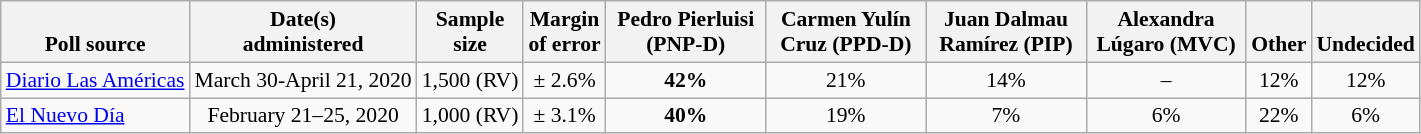<table class="wikitable" style="font-size:90%;text-align:center;">
<tr valign=bottom>
<th>Poll source</th>
<th>Date(s)<br>administered</th>
<th>Sample<br>size</th>
<th>Margin<br>of error</th>
<th style="width:100px;">Pedro Pierluisi (PNP-D)</th>
<th style="width:100px;">Carmen Yulín Cruz (PPD-D)</th>
<th style="width:100px;">Juan Dalmau Ramírez (PIP)</th>
<th style="width:100px;">Alexandra Lúgaro (MVC)</th>
<th>Other</th>
<th>Undecided</th>
</tr>
<tr>
<td style="text-align:left;"><a href='#'>Diario Las Américas</a></td>
<td>March 30-April 21, 2020</td>
<td>1,500 (RV)</td>
<td>± 2.6%</td>
<td><strong>42%</strong></td>
<td>21%</td>
<td>14%</td>
<td>–</td>
<td>12%</td>
<td>12%</td>
</tr>
<tr>
<td style="text-align:left;"><a href='#'>El Nuevo Día</a></td>
<td>February 21–25, 2020</td>
<td>1,000 (RV)</td>
<td>± 3.1%</td>
<td><strong>40%</strong></td>
<td>19%</td>
<td>7%</td>
<td>6%</td>
<td>22%</td>
<td>6%</td>
</tr>
</table>
